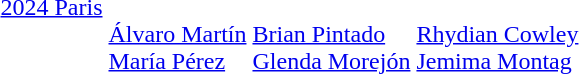<table>
<tr valign="top">
<td><a href='#'>2024 Paris</a><br></td>
<td><br><a href='#'>Álvaro Martín</a><br><a href='#'>María Pérez</a></td>
<td><br><a href='#'>Brian Pintado</a><br><a href='#'>Glenda Morejón</a></td>
<td><br><a href='#'>Rhydian Cowley</a><br><a href='#'>Jemima Montag</a></td>
</tr>
<tr>
</tr>
</table>
